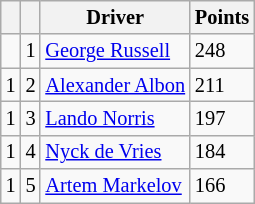<table class="wikitable" style="font-size: 85%;">
<tr>
<th></th>
<th></th>
<th>Driver</th>
<th>Points</th>
</tr>
<tr>
<td></td>
<td align="center">1</td>
<td> <a href='#'>George Russell</a></td>
<td>248</td>
</tr>
<tr>
<td> 1</td>
<td align="center">2</td>
<td> <a href='#'>Alexander Albon</a></td>
<td>211</td>
</tr>
<tr>
<td> 1</td>
<td align="center">3</td>
<td> <a href='#'>Lando Norris</a></td>
<td>197</td>
</tr>
<tr>
<td> 1</td>
<td align="center">4</td>
<td> <a href='#'>Nyck de Vries</a></td>
<td>184</td>
</tr>
<tr>
<td> 1</td>
<td align="center">5</td>
<td> <a href='#'>Artem Markelov</a></td>
<td>166</td>
</tr>
</table>
